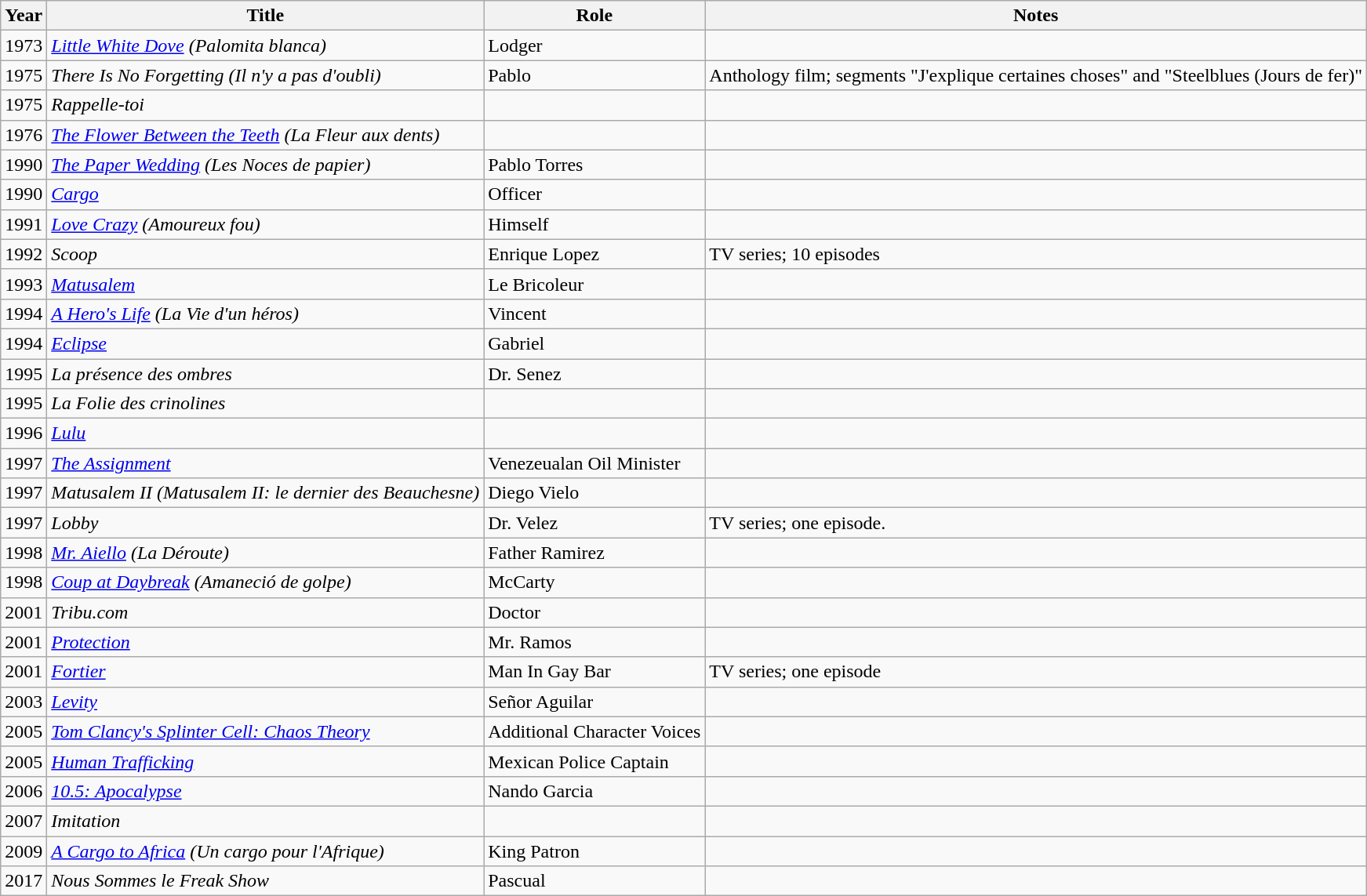<table class="wikitable sortable">
<tr>
<th>Year</th>
<th>Title</th>
<th>Role</th>
<th class="unsortable">Notes</th>
</tr>
<tr>
<td>1973</td>
<td><em><a href='#'>Little White Dove</a> (Palomita blanca)</em></td>
<td>Lodger</td>
<td></td>
</tr>
<tr>
<td>1975</td>
<td><em>There Is No Forgetting (Il n'y a pas d'oubli)</em></td>
<td>Pablo</td>
<td>Anthology film; segments "J'explique certaines choses" and "Steelblues (Jours de fer)"</td>
</tr>
<tr>
<td>1975</td>
<td><em>Rappelle-toi</em></td>
<td></td>
<td></td>
</tr>
<tr>
<td>1976</td>
<td><em><a href='#'>The Flower Between the Teeth</a> (La Fleur aux dents)</em></td>
<td></td>
<td></td>
</tr>
<tr>
<td>1990</td>
<td data-sort-value="Paper Wedding, The"><em><a href='#'>The Paper Wedding</a> (Les Noces de papier)</em></td>
<td>Pablo Torres</td>
<td></td>
</tr>
<tr>
<td>1990</td>
<td><em><a href='#'>Cargo</a></em></td>
<td>Officer</td>
<td></td>
</tr>
<tr>
<td>1991</td>
<td><em><a href='#'>Love Crazy</a> (Amoureux fou)</em></td>
<td>Himself</td>
<td></td>
</tr>
<tr>
<td>1992</td>
<td><em>Scoop</em></td>
<td>Enrique Lopez</td>
<td>TV series; 10 episodes</td>
</tr>
<tr>
<td>1993</td>
<td><em><a href='#'>Matusalem</a></em></td>
<td>Le Bricoleur</td>
<td></td>
</tr>
<tr>
<td>1994</td>
<td data-sort-value="Hero's Life, A"><em><a href='#'>A Hero's Life</a> (La Vie d'un héros)</em></td>
<td>Vincent</td>
<td></td>
</tr>
<tr>
<td>1994</td>
<td><em><a href='#'>Eclipse</a></em></td>
<td>Gabriel</td>
<td></td>
</tr>
<tr>
<td>1995</td>
<td><em>La présence des ombres</em></td>
<td>Dr. Senez</td>
<td></td>
</tr>
<tr>
<td>1995</td>
<td><em>La Folie des crinolines</em></td>
<td></td>
<td></td>
</tr>
<tr>
<td>1996</td>
<td><em><a href='#'>Lulu</a></em></td>
<td></td>
<td></td>
</tr>
<tr>
<td>1997</td>
<td data-sort-value="Assignment, The"><em><a href='#'>The Assignment</a></em></td>
<td>Venezeualan Oil Minister</td>
<td></td>
</tr>
<tr>
<td>1997</td>
<td><em>Matusalem II (Matusalem II: le dernier des Beauchesne)</em></td>
<td>Diego Vielo</td>
<td></td>
</tr>
<tr>
<td>1997</td>
<td><em>Lobby</em></td>
<td>Dr. Velez</td>
<td>TV series; one episode.</td>
</tr>
<tr>
<td>1998</td>
<td><em><a href='#'>Mr. Aiello</a> (La Déroute)</em></td>
<td>Father Ramirez</td>
<td></td>
</tr>
<tr>
<td>1998</td>
<td><em><a href='#'>Coup at Daybreak</a> (Amaneció de golpe)</em></td>
<td>McCarty</td>
<td></td>
</tr>
<tr>
<td>2001</td>
<td><em>Tribu.com</em></td>
<td>Doctor</td>
<td></td>
</tr>
<tr>
<td>2001</td>
<td><em><a href='#'>Protection</a></em></td>
<td>Mr. Ramos</td>
<td></td>
</tr>
<tr>
<td>2001</td>
<td><em><a href='#'>Fortier</a></em></td>
<td>Man In Gay Bar</td>
<td>TV series; one episode</td>
</tr>
<tr>
<td>2003</td>
<td><em><a href='#'>Levity</a></em></td>
<td>Señor Aguilar</td>
<td></td>
</tr>
<tr>
<td>2005</td>
<td><em><a href='#'>Tom Clancy's Splinter Cell: Chaos Theory</a></em></td>
<td>Additional Character Voices</td>
<td></td>
</tr>
<tr>
<td>2005</td>
<td><em><a href='#'>Human Trafficking</a></em></td>
<td>Mexican Police Captain</td>
<td></td>
</tr>
<tr>
<td>2006</td>
<td><em><a href='#'>10.5: Apocalypse</a></em></td>
<td>Nando Garcia</td>
<td></td>
</tr>
<tr>
<td>2007</td>
<td><em>Imitation</em></td>
<td></td>
<td></td>
</tr>
<tr>
<td>2009</td>
<td data-sort-value="Cargo to Africa, A"><em><a href='#'>A Cargo to Africa</a> (Un cargo pour l'Afrique)</em></td>
<td>King Patron</td>
<td></td>
</tr>
<tr>
<td>2017</td>
<td><em>Nous Sommes le Freak Show</em></td>
<td>Pascual</td>
<td></td>
</tr>
</table>
